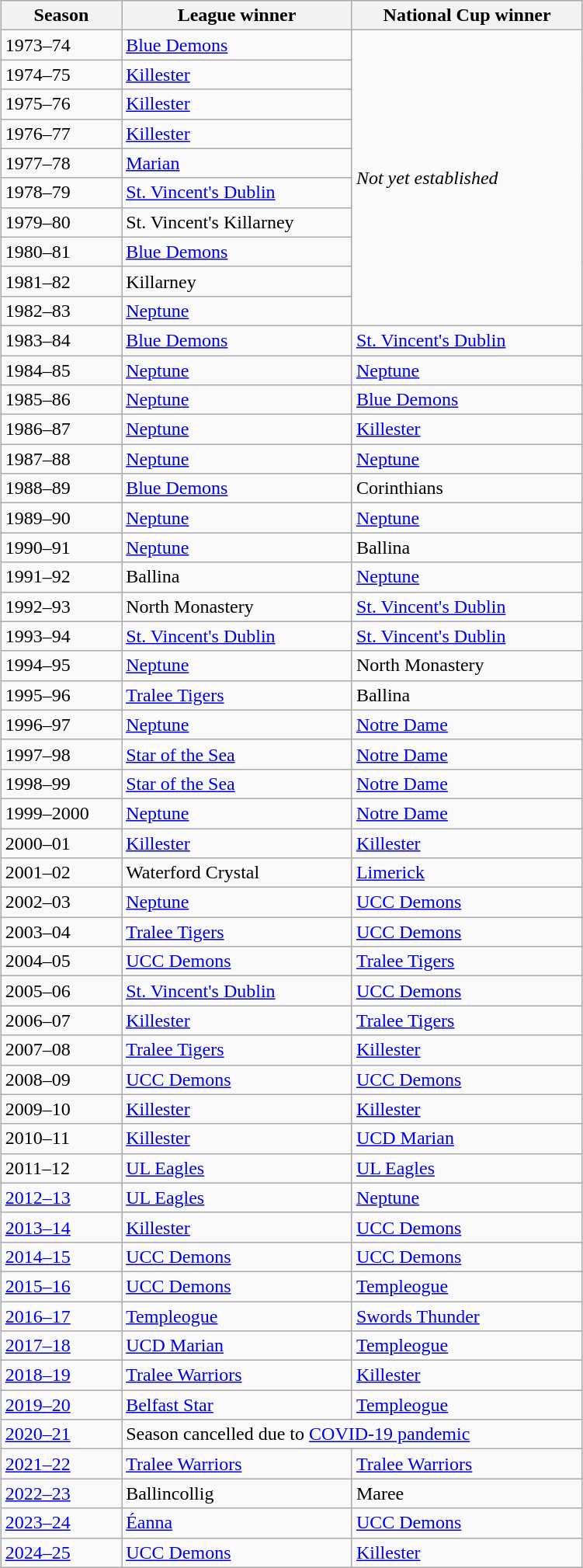<table class="wikitable" width="500px" style="float:left; margin-left:1px;" style="text-align:center">
<tr>
<th>Season</th>
<th>League winner</th>
<th>National Cup winner</th>
</tr>
<tr>
<td>1973–74</td>
<td><a href='#'>Blue Demons</a></td>
<td rowspan=10><em>Not yet established</em></td>
</tr>
<tr>
<td>1974–75</td>
<td><a href='#'>Killester</a></td>
</tr>
<tr>
<td>1975–76</td>
<td><a href='#'>Killester</a></td>
</tr>
<tr>
<td>1976–77</td>
<td><a href='#'>Killester</a></td>
</tr>
<tr>
<td>1977–78</td>
<td><a href='#'>Marian</a></td>
</tr>
<tr>
<td>1978–79</td>
<td><a href='#'>St. Vincent's Dublin</a></td>
</tr>
<tr>
<td>1979–80</td>
<td>St. Vincent's Killarney</td>
</tr>
<tr>
<td>1980–81</td>
<td><a href='#'>Blue Demons</a></td>
</tr>
<tr>
<td>1981–82</td>
<td>Killarney</td>
</tr>
<tr>
<td>1982–83</td>
<td><a href='#'>Neptune</a></td>
</tr>
<tr>
<td>1983–84</td>
<td><a href='#'>Blue Demons</a></td>
<td><a href='#'>St. Vincent's Dublin</a></td>
</tr>
<tr>
<td>1984–85</td>
<td><a href='#'>Neptune</a></td>
<td><a href='#'>Neptune</a></td>
</tr>
<tr>
<td>1985–86</td>
<td><a href='#'>Neptune</a></td>
<td><a href='#'>Blue Demons</a></td>
</tr>
<tr>
<td>1986–87</td>
<td><a href='#'>Neptune</a></td>
<td><a href='#'>Killester</a></td>
</tr>
<tr>
<td>1987–88</td>
<td><a href='#'>Neptune</a></td>
<td><a href='#'>Neptune</a></td>
</tr>
<tr>
<td>1988–89</td>
<td><a href='#'>Blue Demons</a></td>
<td>Corinthians</td>
</tr>
<tr>
<td>1989–90</td>
<td><a href='#'>Neptune</a></td>
<td><a href='#'>Neptune</a></td>
</tr>
<tr>
<td>1990–91</td>
<td><a href='#'>Neptune</a></td>
<td>Ballina</td>
</tr>
<tr>
<td>1991–92</td>
<td>Ballina</td>
<td><a href='#'>Neptune</a></td>
</tr>
<tr>
<td>1992–93</td>
<td>North Monastery</td>
<td><a href='#'>St. Vincent's Dublin</a></td>
</tr>
<tr>
<td>1993–94</td>
<td><a href='#'>St. Vincent's Dublin</a></td>
<td><a href='#'>St. Vincent's Dublin</a></td>
</tr>
<tr>
<td>1994–95</td>
<td><a href='#'>Neptune</a></td>
<td>North Monastery</td>
</tr>
<tr>
<td>1995–96</td>
<td><a href='#'>Tralee Tigers</a></td>
<td>Ballina</td>
</tr>
<tr>
<td>1996–97</td>
<td><a href='#'>Neptune</a></td>
<td><a href='#'>Notre Dame</a></td>
</tr>
<tr>
<td>1997–98</td>
<td><a href='#'>Star of the Sea</a></td>
<td><a href='#'>Notre Dame</a></td>
</tr>
<tr>
<td>1998–99</td>
<td><a href='#'>Star of the Sea</a></td>
<td><a href='#'>Notre Dame</a></td>
</tr>
<tr>
<td>1999–2000</td>
<td><a href='#'>Neptune</a></td>
<td><a href='#'>Notre Dame</a></td>
</tr>
<tr>
<td>2000–01</td>
<td><a href='#'>Killester</a></td>
<td><a href='#'>Killester</a></td>
</tr>
<tr>
<td>2001–02</td>
<td>Waterford Crystal</td>
<td><a href='#'>Limerick</a></td>
</tr>
<tr>
<td>2002–03</td>
<td><a href='#'>Neptune</a></td>
<td><a href='#'>UCC Demons</a></td>
</tr>
<tr>
<td>2003–04</td>
<td><a href='#'>Tralee Tigers</a></td>
<td><a href='#'>UCC Demons</a></td>
</tr>
<tr>
<td>2004–05</td>
<td><a href='#'>UCC Demons</a></td>
<td><a href='#'>Tralee Tigers</a></td>
</tr>
<tr>
<td>2005–06</td>
<td><a href='#'>St. Vincent's Dublin</a></td>
<td><a href='#'>UCC Demons</a></td>
</tr>
<tr>
<td>2006–07</td>
<td><a href='#'>Killester</a></td>
<td><a href='#'>Tralee Tigers</a></td>
</tr>
<tr>
<td>2007–08</td>
<td><a href='#'>Tralee Tigers</a></td>
<td><a href='#'>Killester</a></td>
</tr>
<tr>
<td>2008–09</td>
<td><a href='#'>UCC Demons</a></td>
<td><a href='#'>UCC Demons</a></td>
</tr>
<tr>
<td>2009–10</td>
<td><a href='#'>Killester</a></td>
<td><a href='#'>Killester</a></td>
</tr>
<tr>
<td>2010–11</td>
<td><a href='#'>Killester</a></td>
<td><a href='#'>UCD Marian</a></td>
</tr>
<tr>
<td>2011–12</td>
<td><a href='#'>UL Eagles</a></td>
<td><a href='#'>UL Eagles</a></td>
</tr>
<tr>
<td><a href='#'>2012–13</a></td>
<td><a href='#'>UL Eagles</a></td>
<td><a href='#'>Neptune</a></td>
</tr>
<tr>
<td><a href='#'>2013–14</a></td>
<td><a href='#'>Killester</a></td>
<td><a href='#'>UCC Demons</a></td>
</tr>
<tr>
<td><a href='#'>2014–15</a></td>
<td><a href='#'>UCC Demons</a></td>
<td><a href='#'>UCC Demons</a></td>
</tr>
<tr>
<td><a href='#'>2015–16</a></td>
<td><a href='#'>UCC Demons</a></td>
<td><a href='#'>Templeogue</a></td>
</tr>
<tr>
<td><a href='#'>2016–17</a></td>
<td><a href='#'>Templeogue</a></td>
<td><a href='#'>Swords Thunder</a></td>
</tr>
<tr>
<td><a href='#'>2017–18</a></td>
<td><a href='#'>UCD Marian</a></td>
<td><a href='#'>Templeogue</a></td>
</tr>
<tr>
<td><a href='#'>2018–19</a></td>
<td><a href='#'>Tralee Warriors</a></td>
<td><a href='#'>Killester</a></td>
</tr>
<tr>
<td><a href='#'>2019–20</a></td>
<td><a href='#'>Belfast Star</a></td>
<td><a href='#'>Templeogue</a></td>
</tr>
<tr>
<td><a href='#'>2020–21</a></td>
<td colspan=2>Season cancelled due to <a href='#'>COVID-19 pandemic</a></td>
</tr>
<tr>
<td><a href='#'>2021–22</a></td>
<td><a href='#'>Tralee Warriors</a></td>
<td><a href='#'>Tralee Warriors</a></td>
</tr>
<tr>
<td><a href='#'>2022–23</a></td>
<td>Ballincollig</td>
<td>Maree</td>
</tr>
<tr>
<td><a href='#'>2023–24</a></td>
<td><a href='#'>Éanna</a></td>
<td><a href='#'>UCC Demons</a></td>
</tr>
<tr>
<td><a href='#'>2024–25</a></td>
<td><a href='#'>UCC Demons</a></td>
<td><a href='#'>Killester</a></td>
</tr>
</table>
